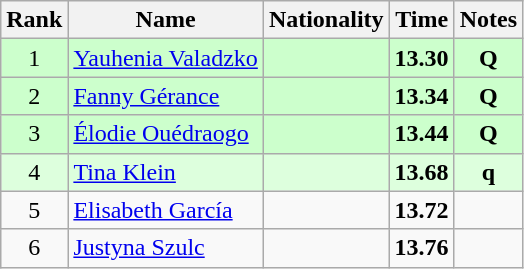<table class="wikitable sortable" style="text-align:center">
<tr>
<th>Rank</th>
<th>Name</th>
<th>Nationality</th>
<th>Time</th>
<th>Notes</th>
</tr>
<tr bgcolor=ccffcc>
<td>1</td>
<td align=left><a href='#'>Yauhenia Valadzko</a></td>
<td align=left></td>
<td><strong>13.30</strong></td>
<td><strong>Q</strong></td>
</tr>
<tr bgcolor=ccffcc>
<td>2</td>
<td align=left><a href='#'>Fanny Gérance</a></td>
<td align=left></td>
<td><strong>13.34</strong></td>
<td><strong>Q</strong></td>
</tr>
<tr bgcolor=ccffcc>
<td>3</td>
<td align=left><a href='#'>Élodie Ouédraogo</a></td>
<td align=left></td>
<td><strong>13.44</strong></td>
<td><strong>Q</strong></td>
</tr>
<tr bgcolor=ddffdd>
<td>4</td>
<td align=left><a href='#'>Tina Klein</a></td>
<td align=left></td>
<td><strong>13.68</strong></td>
<td><strong>q</strong></td>
</tr>
<tr>
<td>5</td>
<td align=left><a href='#'>Elisabeth García</a></td>
<td align=left></td>
<td><strong>13.72</strong></td>
<td></td>
</tr>
<tr>
<td>6</td>
<td align=left><a href='#'>Justyna Szulc</a></td>
<td align=left></td>
<td><strong>13.76</strong></td>
<td></td>
</tr>
</table>
